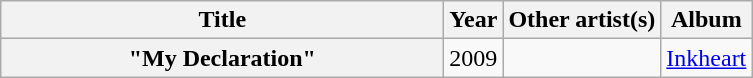<table class="wikitable plainrowheaders" style="text-align:center;">
<tr>
<th scope="col" style="width:18em;">Title</th>
<th scope="col">Year</th>
<th scope="col">Other artist(s)</th>
<th scope="col">Album</th>
</tr>
<tr>
<th scope="row">"My Declaration"</th>
<td>2009</td>
<td></td>
<td><a href='#'>Inkheart</a></td>
</tr>
</table>
